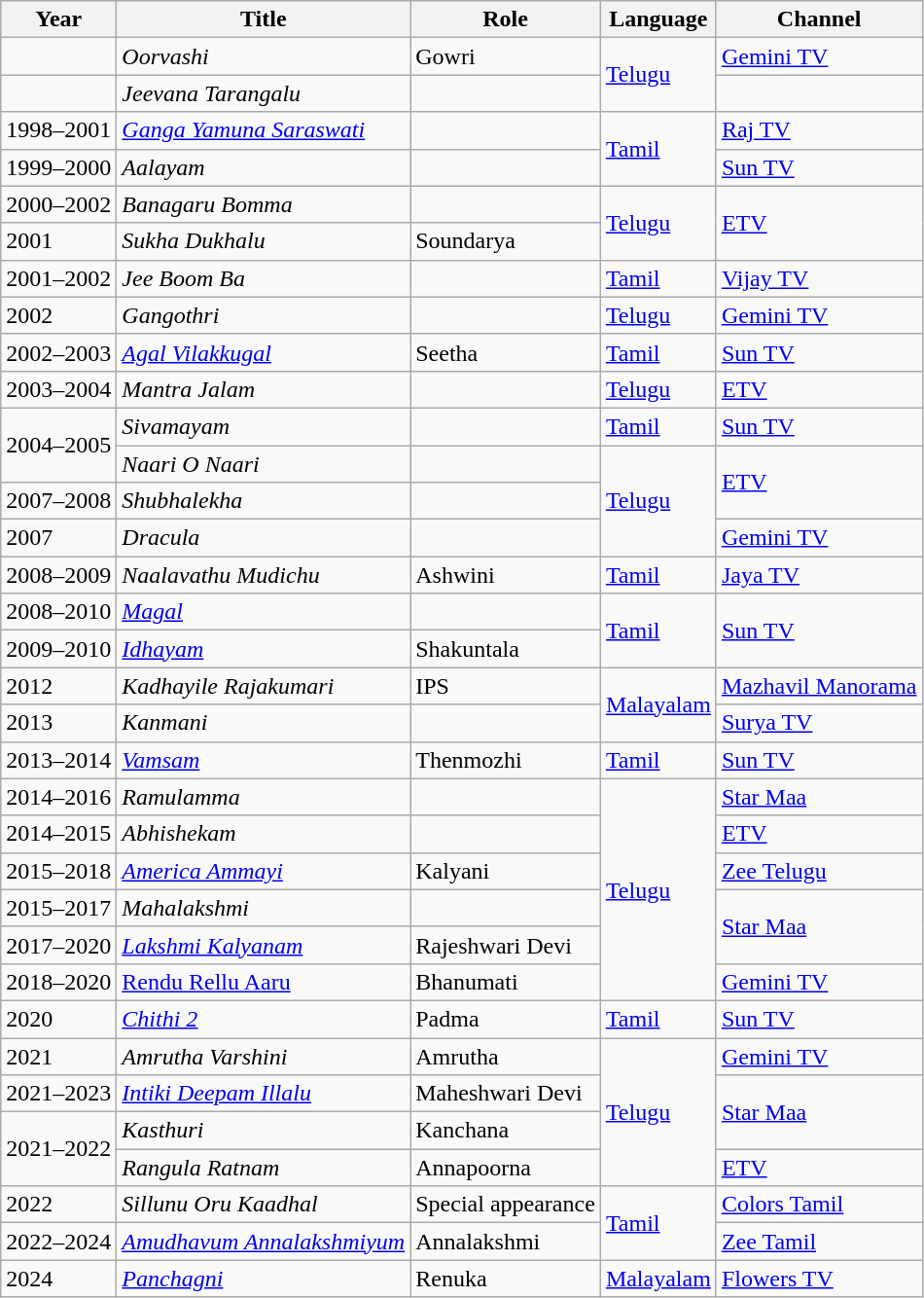<table class="wikitable">
<tr>
<th>Year</th>
<th>Title</th>
<th>Role</th>
<th>Language</th>
<th>Channel</th>
</tr>
<tr>
<td></td>
<td><em>Oorvashi</em></td>
<td>Gowri</td>
<td rowspan="2"><a href='#'>Telugu</a></td>
<td><a href='#'>Gemini TV</a></td>
</tr>
<tr>
<td></td>
<td><em>Jeevana Tarangalu</em></td>
<td></td>
<td></td>
</tr>
<tr>
<td>1998–2001</td>
<td><em><a href='#'>Ganga Yamuna Saraswati</a></em></td>
<td></td>
<td rowspan="2"><a href='#'>Tamil</a></td>
<td><a href='#'>Raj TV</a></td>
</tr>
<tr>
<td>1999–2000</td>
<td><em>Aalayam</em></td>
<td></td>
<td><a href='#'>Sun TV</a></td>
</tr>
<tr>
<td>2000–2002</td>
<td><em>Banagaru Bomma</em></td>
<td></td>
<td rowspan="2"><a href='#'>Telugu</a></td>
<td rowspan="2"><a href='#'>ETV</a></td>
</tr>
<tr>
<td>2001</td>
<td><em>Sukha Dukhalu</em></td>
<td>Soundarya</td>
</tr>
<tr>
<td>2001–2002</td>
<td><em>Jee Boom Ba</em></td>
<td></td>
<td><a href='#'>Tamil</a></td>
<td><a href='#'>Vijay TV</a></td>
</tr>
<tr>
<td>2002</td>
<td><em>Gangothri</em></td>
<td></td>
<td><a href='#'>Telugu</a></td>
<td><a href='#'>Gemini TV</a></td>
</tr>
<tr>
<td>2002–2003</td>
<td><a href='#'><em>Agal Vilakkugal</em></a></td>
<td>Seetha</td>
<td><a href='#'>Tamil</a></td>
<td><a href='#'>Sun TV</a></td>
</tr>
<tr>
<td>2003–2004</td>
<td><em>Mantra Jalam</em></td>
<td></td>
<td><a href='#'>Telugu</a></td>
<td><a href='#'>ETV</a></td>
</tr>
<tr>
<td rowspan="2">2004–2005</td>
<td><em>Sivamayam</em></td>
<td></td>
<td><a href='#'>Tamil</a></td>
<td><a href='#'>Sun TV</a></td>
</tr>
<tr>
<td><em>Naari O Naari</em></td>
<td></td>
<td rowspan="3"><a href='#'>Telugu</a></td>
<td rowspan=2><a href='#'>ETV</a></td>
</tr>
<tr>
<td>2007–2008</td>
<td><em>Shubhalekha</em></td>
<td></td>
</tr>
<tr>
<td>2007</td>
<td><em>Dracula</em></td>
<td></td>
<td><a href='#'>Gemini TV</a></td>
</tr>
<tr>
<td>2008–2009</td>
<td><em>Naalavathu Mudichu</em></td>
<td>Ashwini</td>
<td><a href='#'>Tamil</a></td>
<td><a href='#'>Jaya TV</a></td>
</tr>
<tr>
<td>2008–2010</td>
<td><a href='#'><em>Magal</em></a></td>
<td></td>
<td rowspan="2"><a href='#'>Tamil</a></td>
<td rowspan="2"><a href='#'>Sun TV</a></td>
</tr>
<tr>
<td>2009–2010</td>
<td><a href='#'><em>Idhayam</em></a></td>
<td>Shakuntala</td>
</tr>
<tr>
<td>2012</td>
<td><em>Kadhayile Rajakumari </em></td>
<td>IPS</td>
<td rowspan=2><a href='#'>Malayalam</a></td>
<td><a href='#'>Mazhavil Manorama</a></td>
</tr>
<tr>
<td>2013</td>
<td><em>Kanmani</em></td>
<td></td>
<td><a href='#'>Surya TV</a></td>
</tr>
<tr>
<td>2013–2014</td>
<td><a href='#'><em>Vamsam</em></a></td>
<td>Thenmozhi</td>
<td><a href='#'>Tamil</a></td>
<td><a href='#'>Sun TV</a></td>
</tr>
<tr>
<td>2014–2016</td>
<td><em>Ramulamma</em></td>
<td></td>
<td rowspan="6"><a href='#'>Telugu</a></td>
<td><a href='#'>Star Maa</a></td>
</tr>
<tr>
<td>2014–2015</td>
<td><em>Abhishekam</em></td>
<td></td>
<td><a href='#'>ETV</a></td>
</tr>
<tr>
<td>2015–2018</td>
<td><em><a href='#'>America Ammayi</a></em></td>
<td>Kalyani</td>
<td><a href='#'>Zee Telugu</a></td>
</tr>
<tr>
<td>2015–2017</td>
<td><em>Mahalakshmi</em></td>
<td></td>
<td rowspan=2><a href='#'>Star Maa</a></td>
</tr>
<tr>
<td>2017–2020</td>
<td><em><a href='#'>Lakshmi Kalyanam</a></em></td>
<td>Rajeshwari Devi</td>
</tr>
<tr>
<td>2018–2020</td>
<td><a href='#'>Rendu Rellu Aaru</a></td>
<td>Bhanumati</td>
<td><a href='#'>Gemini TV</a></td>
</tr>
<tr>
<td>2020</td>
<td><em><a href='#'>Chithi 2</a></em></td>
<td>Padma</td>
<td><a href='#'>Tamil</a></td>
<td><a href='#'>Sun TV</a></td>
</tr>
<tr>
<td>2021</td>
<td><em>Amrutha Varshini</em></td>
<td>Amrutha</td>
<td rowspan="4"><a href='#'>Telugu</a></td>
<td><a href='#'>Gemini TV</a></td>
</tr>
<tr>
<td>2021–2023</td>
<td><em><a href='#'>Intiki Deepam Illalu</a></em></td>
<td>Maheshwari Devi</td>
<td rowspan=2><a href='#'>Star Maa</a></td>
</tr>
<tr>
<td rowspan="2">2021–2022</td>
<td><em>Kasthuri</em></td>
<td>Kanchana</td>
</tr>
<tr>
<td><em>Rangula Ratnam</em></td>
<td>Annapoorna</td>
<td><a href='#'>ETV</a></td>
</tr>
<tr>
<td>2022</td>
<td><em>Sillunu Oru Kaadhal</em></td>
<td>Special appearance</td>
<td rowspan="2"><a href='#'>Tamil</a></td>
<td><a href='#'>Colors Tamil</a></td>
</tr>
<tr>
<td>2022–2024</td>
<td><em><a href='#'>Amudhavum Annalakshmiyum</a></em></td>
<td>Annalakshmi</td>
<td><a href='#'>Zee Tamil</a></td>
</tr>
<tr>
<td>2024</td>
<td><em><a href='#'>Panchagni</a></em></td>
<td>Renuka</td>
<td><a href='#'>Malayalam</a></td>
<td><a href='#'>Flowers TV</a></td>
</tr>
</table>
